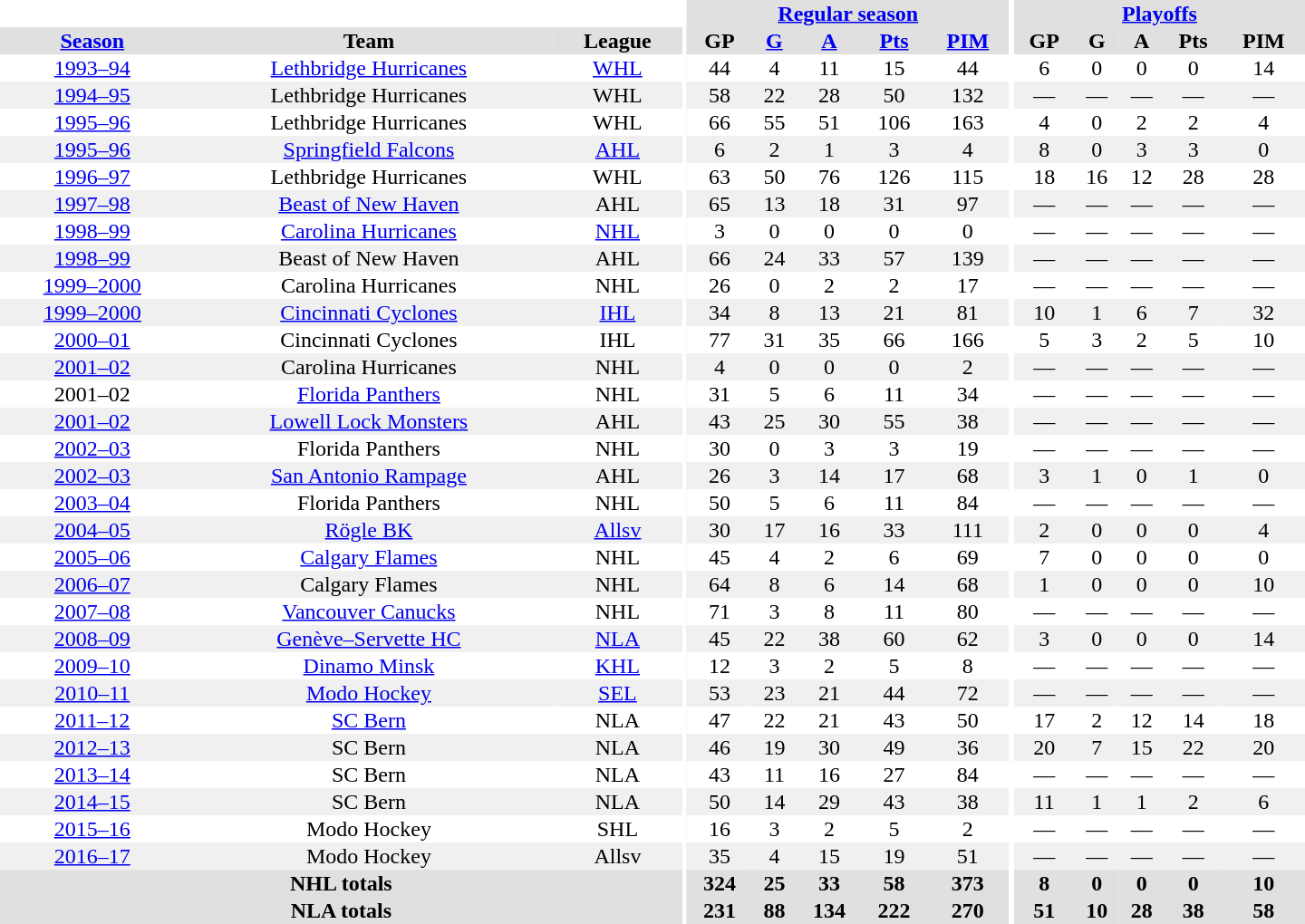<table border="0" cellpadding="1" cellspacing="0" style="text-align:center; width:60em">
<tr bgcolor="#e0e0e0">
<th colspan="3" bgcolor="#ffffff"></th>
<th rowspan="101" bgcolor="#ffffff"></th>
<th colspan="5"><a href='#'>Regular season</a></th>
<th rowspan="101" bgcolor="#ffffff"></th>
<th colspan="5"><a href='#'>Playoffs</a></th>
</tr>
<tr bgcolor="#e0e0e0">
<th><a href='#'>Season</a></th>
<th>Team</th>
<th>League</th>
<th>GP</th>
<th><a href='#'>G</a></th>
<th><a href='#'>A</a></th>
<th><a href='#'>Pts</a></th>
<th><a href='#'>PIM</a></th>
<th>GP</th>
<th>G</th>
<th>A</th>
<th>Pts</th>
<th>PIM</th>
</tr>
<tr>
<td><a href='#'>1993–94</a></td>
<td><a href='#'>Lethbridge Hurricanes</a></td>
<td><a href='#'>WHL</a></td>
<td>44</td>
<td>4</td>
<td>11</td>
<td>15</td>
<td>44</td>
<td>6</td>
<td>0</td>
<td>0</td>
<td>0</td>
<td>14</td>
</tr>
<tr bgcolor="#f0f0f0">
<td><a href='#'>1994–95</a></td>
<td>Lethbridge Hurricanes</td>
<td>WHL</td>
<td>58</td>
<td>22</td>
<td>28</td>
<td>50</td>
<td>132</td>
<td>—</td>
<td>—</td>
<td>—</td>
<td>—</td>
<td>—</td>
</tr>
<tr>
<td><a href='#'>1995–96</a></td>
<td>Lethbridge Hurricanes</td>
<td>WHL</td>
<td>66</td>
<td>55</td>
<td>51</td>
<td>106</td>
<td>163</td>
<td>4</td>
<td>0</td>
<td>2</td>
<td>2</td>
<td>4</td>
</tr>
<tr bgcolor="#f0f0f0">
<td><a href='#'>1995–96</a></td>
<td><a href='#'>Springfield Falcons</a></td>
<td><a href='#'>AHL</a></td>
<td>6</td>
<td>2</td>
<td>1</td>
<td>3</td>
<td>4</td>
<td>8</td>
<td>0</td>
<td>3</td>
<td>3</td>
<td>0</td>
</tr>
<tr>
<td><a href='#'>1996–97</a></td>
<td>Lethbridge Hurricanes</td>
<td>WHL</td>
<td>63</td>
<td>50</td>
<td>76</td>
<td>126</td>
<td>115</td>
<td>18</td>
<td>16</td>
<td>12</td>
<td>28</td>
<td>28</td>
</tr>
<tr bgcolor="#f0f0f0">
<td><a href='#'>1997–98</a></td>
<td><a href='#'>Beast of New Haven</a></td>
<td>AHL</td>
<td>65</td>
<td>13</td>
<td>18</td>
<td>31</td>
<td>97</td>
<td>—</td>
<td>—</td>
<td>—</td>
<td>—</td>
<td>—</td>
</tr>
<tr>
<td><a href='#'>1998–99</a></td>
<td><a href='#'>Carolina Hurricanes</a></td>
<td><a href='#'>NHL</a></td>
<td>3</td>
<td>0</td>
<td>0</td>
<td>0</td>
<td>0</td>
<td>—</td>
<td>—</td>
<td>—</td>
<td>—</td>
<td>—</td>
</tr>
<tr bgcolor="#f0f0f0">
<td><a href='#'>1998–99</a></td>
<td>Beast of New Haven</td>
<td>AHL</td>
<td>66</td>
<td>24</td>
<td>33</td>
<td>57</td>
<td>139</td>
<td>—</td>
<td>—</td>
<td>—</td>
<td>—</td>
<td>—</td>
</tr>
<tr>
<td><a href='#'>1999–2000</a></td>
<td>Carolina Hurricanes</td>
<td>NHL</td>
<td>26</td>
<td>0</td>
<td>2</td>
<td>2</td>
<td>17</td>
<td>—</td>
<td>—</td>
<td>—</td>
<td>—</td>
<td>—</td>
</tr>
<tr bgcolor="#f0f0f0">
<td><a href='#'>1999–2000</a></td>
<td><a href='#'>Cincinnati Cyclones</a></td>
<td><a href='#'>IHL</a></td>
<td>34</td>
<td>8</td>
<td>13</td>
<td>21</td>
<td>81</td>
<td>10</td>
<td>1</td>
<td>6</td>
<td>7</td>
<td>32</td>
</tr>
<tr>
<td><a href='#'>2000–01</a></td>
<td>Cincinnati Cyclones</td>
<td>IHL</td>
<td>77</td>
<td>31</td>
<td>35</td>
<td>66</td>
<td>166</td>
<td>5</td>
<td>3</td>
<td>2</td>
<td>5</td>
<td>10</td>
</tr>
<tr bgcolor="#f0f0f0">
<td><a href='#'>2001–02</a></td>
<td>Carolina Hurricanes</td>
<td>NHL</td>
<td>4</td>
<td>0</td>
<td>0</td>
<td>0</td>
<td>2</td>
<td>—</td>
<td>—</td>
<td>—</td>
<td>—</td>
<td>—</td>
</tr>
<tr>
<td>2001–02</td>
<td><a href='#'>Florida Panthers</a></td>
<td>NHL</td>
<td>31</td>
<td>5</td>
<td>6</td>
<td>11</td>
<td>34</td>
<td>—</td>
<td>—</td>
<td>—</td>
<td>—</td>
<td>—</td>
</tr>
<tr bgcolor="#f0f0f0">
<td><a href='#'>2001–02</a></td>
<td><a href='#'>Lowell Lock Monsters</a></td>
<td>AHL</td>
<td>43</td>
<td>25</td>
<td>30</td>
<td>55</td>
<td>38</td>
<td>—</td>
<td>—</td>
<td>—</td>
<td>—</td>
<td>—</td>
</tr>
<tr>
<td><a href='#'>2002–03</a></td>
<td>Florida Panthers</td>
<td>NHL</td>
<td>30</td>
<td>0</td>
<td>3</td>
<td>3</td>
<td>19</td>
<td>—</td>
<td>—</td>
<td>—</td>
<td>—</td>
<td>—</td>
</tr>
<tr bgcolor="#f0f0f0">
<td><a href='#'>2002–03</a></td>
<td><a href='#'>San Antonio Rampage</a></td>
<td>AHL</td>
<td>26</td>
<td>3</td>
<td>14</td>
<td>17</td>
<td>68</td>
<td>3</td>
<td>1</td>
<td>0</td>
<td>1</td>
<td>0</td>
</tr>
<tr>
<td><a href='#'>2003–04</a></td>
<td>Florida Panthers</td>
<td>NHL</td>
<td>50</td>
<td>5</td>
<td>6</td>
<td>11</td>
<td>84</td>
<td>—</td>
<td>—</td>
<td>—</td>
<td>—</td>
<td>—</td>
</tr>
<tr bgcolor="#f0f0f0">
<td><a href='#'>2004–05</a></td>
<td><a href='#'>Rögle BK</a></td>
<td><a href='#'>Allsv</a></td>
<td>30</td>
<td>17</td>
<td>16</td>
<td>33</td>
<td>111</td>
<td>2</td>
<td>0</td>
<td>0</td>
<td>0</td>
<td>4</td>
</tr>
<tr>
<td><a href='#'>2005–06</a></td>
<td><a href='#'>Calgary Flames</a></td>
<td>NHL</td>
<td>45</td>
<td>4</td>
<td>2</td>
<td>6</td>
<td>69</td>
<td>7</td>
<td>0</td>
<td>0</td>
<td>0</td>
<td>0</td>
</tr>
<tr bgcolor="#f0f0f0">
<td><a href='#'>2006–07</a></td>
<td>Calgary Flames</td>
<td>NHL</td>
<td>64</td>
<td>8</td>
<td>6</td>
<td>14</td>
<td>68</td>
<td>1</td>
<td>0</td>
<td>0</td>
<td>0</td>
<td>10</td>
</tr>
<tr>
<td><a href='#'>2007–08</a></td>
<td><a href='#'>Vancouver Canucks</a></td>
<td>NHL</td>
<td>71</td>
<td>3</td>
<td>8</td>
<td>11</td>
<td>80</td>
<td>—</td>
<td>—</td>
<td>—</td>
<td>—</td>
<td>—</td>
</tr>
<tr bgcolor="#f0f0f0">
<td><a href='#'>2008–09</a></td>
<td><a href='#'>Genève–Servette HC</a></td>
<td><a href='#'>NLA</a></td>
<td>45</td>
<td>22</td>
<td>38</td>
<td>60</td>
<td>62</td>
<td>3</td>
<td>0</td>
<td>0</td>
<td>0</td>
<td>14</td>
</tr>
<tr>
<td><a href='#'>2009–10</a></td>
<td><a href='#'>Dinamo Minsk</a></td>
<td><a href='#'>KHL</a></td>
<td>12</td>
<td>3</td>
<td>2</td>
<td>5</td>
<td>8</td>
<td>—</td>
<td>—</td>
<td>—</td>
<td>—</td>
<td>—</td>
</tr>
<tr bgcolor="#f0f0f0">
<td><a href='#'>2010–11</a></td>
<td><a href='#'>Modo Hockey</a></td>
<td><a href='#'>SEL</a></td>
<td>53</td>
<td>23</td>
<td>21</td>
<td>44</td>
<td>72</td>
<td>—</td>
<td>—</td>
<td>—</td>
<td>—</td>
<td>—</td>
</tr>
<tr>
<td><a href='#'>2011–12</a></td>
<td><a href='#'>SC Bern</a></td>
<td>NLA</td>
<td>47</td>
<td>22</td>
<td>21</td>
<td>43</td>
<td>50</td>
<td>17</td>
<td>2</td>
<td>12</td>
<td>14</td>
<td>18</td>
</tr>
<tr bgcolor="#f0f0f0">
<td><a href='#'>2012–13</a></td>
<td>SC Bern</td>
<td>NLA</td>
<td>46</td>
<td>19</td>
<td>30</td>
<td>49</td>
<td>36</td>
<td>20</td>
<td>7</td>
<td>15</td>
<td>22</td>
<td>20</td>
</tr>
<tr>
<td><a href='#'>2013–14</a></td>
<td>SC Bern</td>
<td>NLA</td>
<td>43</td>
<td>11</td>
<td>16</td>
<td>27</td>
<td>84</td>
<td>—</td>
<td>—</td>
<td>—</td>
<td>—</td>
<td>—</td>
</tr>
<tr bgcolor="#f0f0f0">
<td><a href='#'>2014–15</a></td>
<td>SC Bern</td>
<td>NLA</td>
<td>50</td>
<td>14</td>
<td>29</td>
<td>43</td>
<td>38</td>
<td>11</td>
<td>1</td>
<td>1</td>
<td>2</td>
<td>6</td>
</tr>
<tr>
<td><a href='#'>2015–16</a></td>
<td>Modo Hockey</td>
<td>SHL</td>
<td>16</td>
<td>3</td>
<td>2</td>
<td>5</td>
<td>2</td>
<td>—</td>
<td>—</td>
<td>—</td>
<td>—</td>
<td>—</td>
</tr>
<tr bgcolor="#f0f0f0">
<td><a href='#'>2016–17</a></td>
<td>Modo Hockey</td>
<td>Allsv</td>
<td>35</td>
<td>4</td>
<td>15</td>
<td>19</td>
<td>51</td>
<td>—</td>
<td>—</td>
<td>—</td>
<td>—</td>
<td>—</td>
</tr>
<tr bgcolor="#e0e0e0">
<th colspan="3">NHL totals</th>
<th>324</th>
<th>25</th>
<th>33</th>
<th>58</th>
<th>373</th>
<th>8</th>
<th>0</th>
<th>0</th>
<th>0</th>
<th>10</th>
</tr>
<tr bgcolor="#e0e0e0">
<th colspan="3">NLA totals</th>
<th>231</th>
<th>88</th>
<th>134</th>
<th>222</th>
<th>270</th>
<th>51</th>
<th>10</th>
<th>28</th>
<th>38</th>
<th>58</th>
</tr>
</table>
